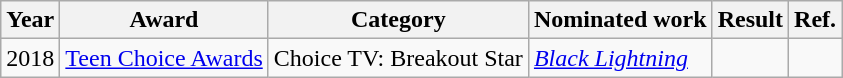<table class="wikitable">
<tr>
<th>Year</th>
<th>Award</th>
<th>Category</th>
<th>Nominated work</th>
<th>Result</th>
<th>Ref.</th>
</tr>
<tr>
<td>2018</td>
<td><a href='#'>Teen Choice Awards</a></td>
<td>Choice TV: Breakout Star</td>
<td><em><a href='#'>Black Lightning</a></em></td>
<td></td>
<td></td>
</tr>
</table>
